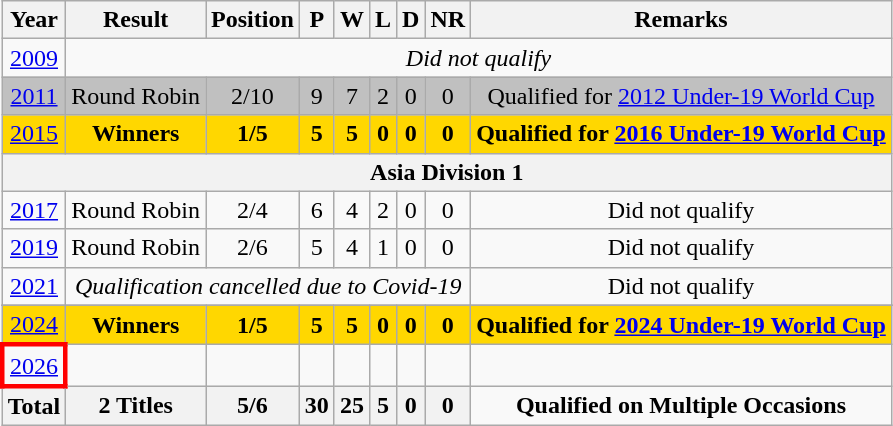<table class="wikitable" style="text-align: center;">
<tr>
<th>Year</th>
<th>Result</th>
<th>Position</th>
<th>P</th>
<th>W</th>
<th>L</th>
<th>D</th>
<th>NR</th>
<th>Remarks</th>
</tr>
<tr>
<td> <a href='#'>2009</a></td>
<td colspan="8"><em>Did not qualify</em></td>
</tr>
<tr style="background:silver">
<td> <a href='#'>2011</a></td>
<td>Round Robin</td>
<td>2/10</td>
<td>9</td>
<td>7</td>
<td>2</td>
<td>0</td>
<td>0</td>
<td>Qualified for <a href='#'>2012 Under-19 World Cup</a></td>
</tr>
<tr style="background:gold">
<td> <a href='#'>2015</a></td>
<td><strong>Winners</strong></td>
<td><strong>1/5</strong></td>
<td><strong>5</strong></td>
<td><strong>5</strong></td>
<td><strong>0</strong></td>
<td><strong>0</strong></td>
<td><strong>0</strong></td>
<td><strong>Qualified for <a href='#'>2016 Under-19 World Cup</a></strong></td>
</tr>
<tr>
<th colspan="9">Asia Division 1</th>
</tr>
<tr>
<td> <a href='#'>2017</a></td>
<td>Round Robin</td>
<td>2/4</td>
<td>6</td>
<td>4</td>
<td>2</td>
<td>0</td>
<td>0</td>
<td>Did not qualify</td>
</tr>
<tr>
<td> <a href='#'>2019</a></td>
<td>Round Robin</td>
<td>2/6</td>
<td>5</td>
<td>4</td>
<td>1</td>
<td>0</td>
<td>0</td>
<td>Did not qualify</td>
</tr>
<tr>
<td> <a href='#'>2021</a></td>
<td colspan="7"><em>Qualification cancelled due to Covid-19</em></td>
<td>Did not qualify</td>
</tr>
<tr>
</tr>
<tr style="background:gold">
<td> <a href='#'>2024</a></td>
<td><strong>Winners</strong></td>
<td><strong>1/5</strong></td>
<td><strong>5</strong></td>
<td><strong>5</strong></td>
<td><strong>0</strong></td>
<td><strong>0</strong></td>
<td><strong>0</strong></td>
<td><strong>Qualified for <a href='#'>2024 Under-19 World Cup</a></strong></td>
</tr>
<tr>
<td style="border:3px solid red"> <a href='#'>2026</a></td>
<td></td>
<td></td>
<td></td>
<td></td>
<td></td>
<td></td>
<td></td>
<td></td>
</tr>
<tr>
<th>Total</th>
<th>2 Titles</th>
<th>5/6</th>
<th>30</th>
<th>25</th>
<th>5</th>
<th>0</th>
<th>0</th>
<td><strong>Qualified on Multiple Occasions</strong></td>
</tr>
</table>
